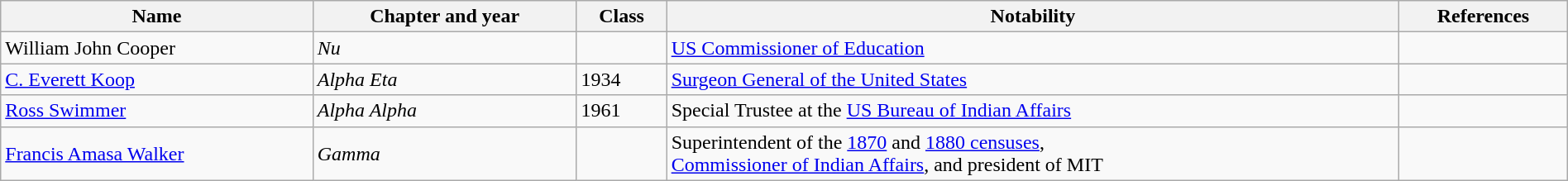<table class="wikitable sortable" style="width:100%;">
<tr>
<th>Name</th>
<th>Chapter and year</th>
<th>Class</th>
<th>Notability</th>
<th>References</th>
</tr>
<tr>
<td>William John Cooper</td>
<td><em>Nu</em></td>
<td></td>
<td><a href='#'>US Commissioner of Education</a></td>
<td></td>
</tr>
<tr>
<td><a href='#'>C. Everett Koop</a></td>
<td><em>Alpha Eta</em></td>
<td>1934</td>
<td><a href='#'>Surgeon General of the United States</a></td>
<td></td>
</tr>
<tr>
<td><a href='#'>Ross Swimmer</a></td>
<td><em>Alpha Alpha</em></td>
<td>1961</td>
<td>Special Trustee at the <a href='#'>US Bureau of Indian Affairs</a></td>
<td></td>
</tr>
<tr>
<td><a href='#'>Francis Amasa Walker</a></td>
<td><em>Gamma</em></td>
<td></td>
<td>Superintendent of the <a href='#'>1870</a> and <a href='#'>1880 censuses</a>,<br><a href='#'>Commissioner of Indian Affairs</a>, and president of MIT</td>
<td></td>
</tr>
</table>
